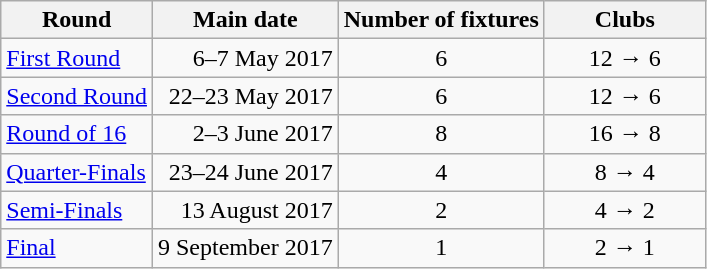<table class="wikitable" style="text-align:center">
<tr>
<th>Round</th>
<th>Main date</th>
<th>Number of fixtures</th>
<th width=100>Clubs</th>
</tr>
<tr>
<td align=left><a href='#'>First Round</a></td>
<td align=right>6–7 May 2017</td>
<td>6</td>
<td>12 → 6</td>
</tr>
<tr>
<td align=left><a href='#'>Second Round</a></td>
<td align=right>22–23 May 2017</td>
<td>6</td>
<td>12 → 6</td>
</tr>
<tr>
<td align=left><a href='#'>Round of 16</a></td>
<td align=right>2–3 June 2017</td>
<td>8</td>
<td>16 → 8</td>
</tr>
<tr>
<td align=left><a href='#'>Quarter-Finals</a></td>
<td align=right>23–24 June 2017</td>
<td>4</td>
<td>8 → 4</td>
</tr>
<tr>
<td align=left><a href='#'>Semi-Finals</a></td>
<td align=right>13 August 2017</td>
<td>2</td>
<td>4 → 2</td>
</tr>
<tr>
<td align=left><a href='#'>Final</a></td>
<td align=right>9 September 2017</td>
<td>1</td>
<td>2 → 1</td>
</tr>
</table>
